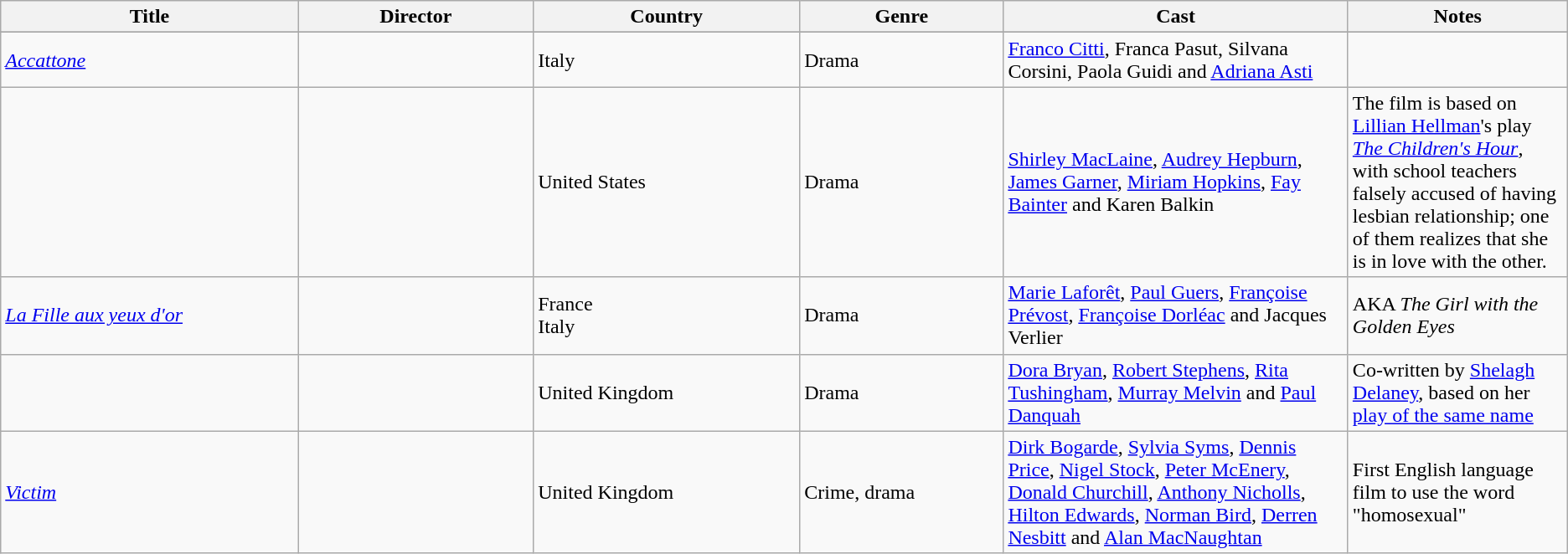<table class="wikitable sortable">
<tr>
<th width="19%">Title</th>
<th width="15%">Director</th>
<th width="17%">Country</th>
<th width="13%">Genre</th>
<th width="22%">Cast</th>
<th width="46%">Notes</th>
</tr>
<tr valign="top">
</tr>
<tr>
<td><em><a href='#'>Accattone</a></em></td>
<td></td>
<td>Italy</td>
<td>Drama</td>
<td><a href='#'>Franco Citti</a>, Franca Pasut, Silvana Corsini, Paola Guidi and <a href='#'>Adriana Asti</a></td>
<td></td>
</tr>
<tr>
<td></td>
<td></td>
<td>United States</td>
<td>Drama</td>
<td><a href='#'>Shirley MacLaine</a>, <a href='#'>Audrey Hepburn</a>, <a href='#'>James Garner</a>, <a href='#'>Miriam Hopkins</a>, <a href='#'>Fay Bainter</a> and Karen Balkin</td>
<td>The film is based on <a href='#'>Lillian Hellman</a>'s play <em><a href='#'>The Children's Hour</a></em>, with school teachers falsely accused of having lesbian relationship; one of them realizes that she is in love with the other.</td>
</tr>
<tr>
<td><em><a href='#'>La Fille aux yeux d'or</a></em></td>
<td></td>
<td>France<br>Italy</td>
<td>Drama</td>
<td><a href='#'>Marie Laforêt</a>, <a href='#'>Paul Guers</a>, <a href='#'>Françoise Prévost</a>, <a href='#'>Françoise Dorléac</a> and Jacques Verlier</td>
<td>AKA <em>The Girl with the Golden Eyes</em></td>
</tr>
<tr>
<td></td>
<td></td>
<td>United Kingdom</td>
<td>Drama</td>
<td><a href='#'>Dora Bryan</a>, <a href='#'>Robert Stephens</a>, <a href='#'>Rita Tushingham</a>, <a href='#'>Murray Melvin</a> and <a href='#'>Paul Danquah</a></td>
<td>Co-written by <a href='#'>Shelagh Delaney</a>, based on her <a href='#'>play of the same name</a></td>
</tr>
<tr>
<td><em><a href='#'>Victim</a></em></td>
<td></td>
<td>United Kingdom</td>
<td>Crime, drama</td>
<td><a href='#'>Dirk Bogarde</a>, <a href='#'>Sylvia Syms</a>, <a href='#'>Dennis Price</a>, <a href='#'>Nigel Stock</a>, <a href='#'>Peter McEnery</a>, <a href='#'>Donald Churchill</a>, <a href='#'>Anthony Nicholls</a>, <a href='#'>Hilton Edwards</a>, <a href='#'>Norman Bird</a>, <a href='#'>Derren Nesbitt</a> and <a href='#'>Alan MacNaughtan</a></td>
<td>First English language film to use the word "homosexual"</td>
</tr>
</table>
